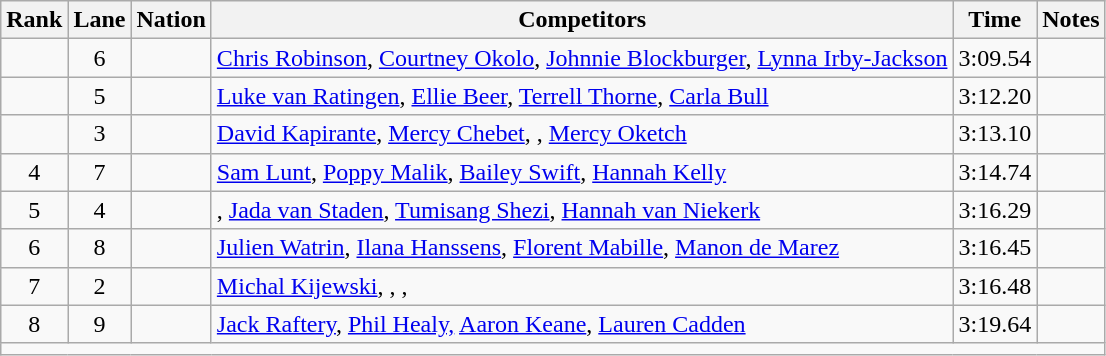<table class="wikitable sortable" style="text-align:center">
<tr>
<th>Rank</th>
<th>Lane</th>
<th>Nation</th>
<th>Competitors</th>
<th>Time</th>
<th>Notes</th>
</tr>
<tr>
<td></td>
<td>6</td>
<td align="left"></td>
<td align="left"><a href='#'>Chris Robinson</a>, <a href='#'>Courtney Okolo</a>, <a href='#'>Johnnie Blockburger</a>, <a href='#'>Lynna Irby-Jackson</a></td>
<td>3:09.54</td>
<td> </td>
</tr>
<tr>
<td></td>
<td>5</td>
<td align="left"></td>
<td align="left"><a href='#'>Luke van Ratingen</a>, <a href='#'>Ellie Beer</a>, <a href='#'>Terrell Thorne</a>, <a href='#'>Carla Bull</a></td>
<td>3:12.20</td>
<td></td>
</tr>
<tr>
<td></td>
<td>3</td>
<td align="left"></td>
<td align="left"><a href='#'>David Kapirante</a>, <a href='#'>Mercy Chebet</a>, , <a href='#'>Mercy Oketch</a></td>
<td>3:13.10</td>
<td></td>
</tr>
<tr>
<td>4</td>
<td>7</td>
<td align="left"></td>
<td align="left"><a href='#'>Sam Lunt</a>, <a href='#'>Poppy Malik</a>, <a href='#'>Bailey Swift</a>, <a href='#'>Hannah Kelly</a></td>
<td>3:14.74</td>
<td></td>
</tr>
<tr>
<td>5</td>
<td>4</td>
<td align="left"></td>
<td align="left">, <a href='#'>Jada van Staden</a>, <a href='#'>Tumisang Shezi</a>, <a href='#'>Hannah van Niekerk</a></td>
<td>3:16.29</td>
<td></td>
</tr>
<tr>
<td>6</td>
<td>8</td>
<td align="left"></td>
<td align="left"><a href='#'>Julien Watrin</a>, <a href='#'>Ilana Hanssens</a>, <a href='#'>Florent Mabille</a>, <a href='#'>Manon de Marez</a></td>
<td>3:16.45</td>
<td></td>
</tr>
<tr>
<td>7</td>
<td>2</td>
<td align="left"></td>
<td align="left"><a href='#'>Michal Kijewski</a>, , , </td>
<td>3:16.48</td>
<td></td>
</tr>
<tr>
<td>8</td>
<td>9</td>
<td align="left"></td>
<td align="left"><a href='#'>Jack Raftery</a>, <a href='#'>Phil Healy,</a> <a href='#'>Aaron Keane</a>, <a href='#'>Lauren Cadden</a></td>
<td>3:19.64</td>
<td></td>
</tr>
<tr class="sortbottom">
<td colspan="6"></td>
</tr>
</table>
